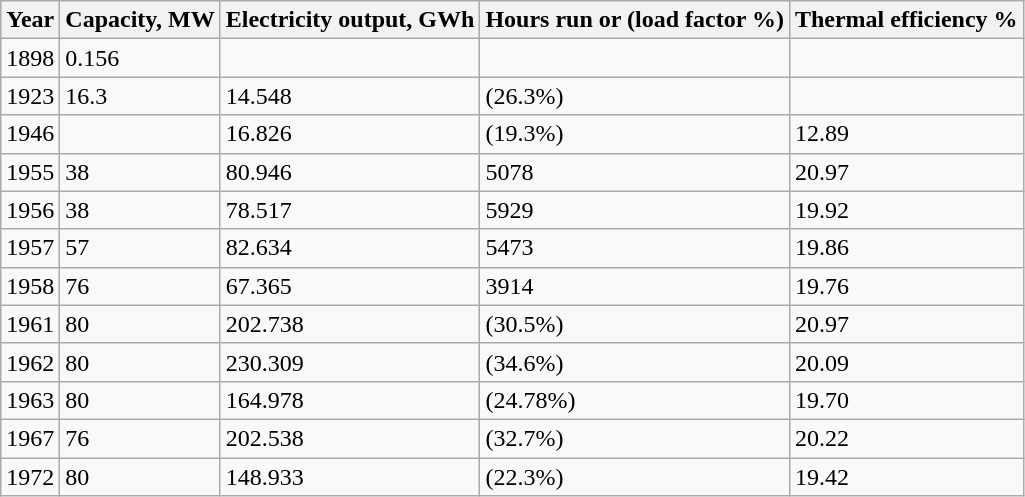<table class="wikitable">
<tr>
<th>Year</th>
<th>Capacity, MW</th>
<th>Electricity output, GWh</th>
<th>Hours run or (load factor %)</th>
<th>Thermal efficiency %</th>
</tr>
<tr>
<td>1898</td>
<td>0.156</td>
<td></td>
<td></td>
<td></td>
</tr>
<tr>
<td>1923</td>
<td>16.3</td>
<td>14.548</td>
<td>(26.3%)</td>
<td></td>
</tr>
<tr>
<td>1946</td>
<td></td>
<td>16.826</td>
<td>(19.3%)</td>
<td>12.89</td>
</tr>
<tr>
<td>1955</td>
<td>38</td>
<td>80.946</td>
<td>5078</td>
<td>20.97</td>
</tr>
<tr>
<td>1956</td>
<td>38</td>
<td>78.517</td>
<td>5929</td>
<td>19.92</td>
</tr>
<tr>
<td>1957</td>
<td>57</td>
<td>82.634</td>
<td>5473</td>
<td>19.86</td>
</tr>
<tr>
<td>1958</td>
<td>76</td>
<td>67.365</td>
<td>3914</td>
<td>19.76</td>
</tr>
<tr>
<td>1961</td>
<td>80</td>
<td>202.738</td>
<td>(30.5%)</td>
<td>20.97</td>
</tr>
<tr>
<td>1962</td>
<td>80</td>
<td>230.309</td>
<td>(34.6%)</td>
<td>20.09</td>
</tr>
<tr>
<td>1963</td>
<td>80</td>
<td>164.978</td>
<td>(24.78%)</td>
<td>19.70</td>
</tr>
<tr>
<td>1967</td>
<td>76</td>
<td>202.538</td>
<td>(32.7%)</td>
<td>20.22</td>
</tr>
<tr>
<td>1972</td>
<td>80</td>
<td>148.933</td>
<td>(22.3%)</td>
<td>19.42</td>
</tr>
</table>
